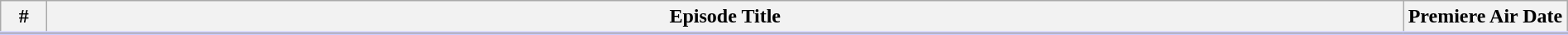<table class="wikitable" style="width:100%; margin:auto; background:#FFF;">
<tr style="border-bottom: 3px solid #CCF">
<th width="30">#</th>
<th>Episode Title</th>
<th width="125">Premiere Air Date</th>
</tr>
<tr>
</tr>
</table>
